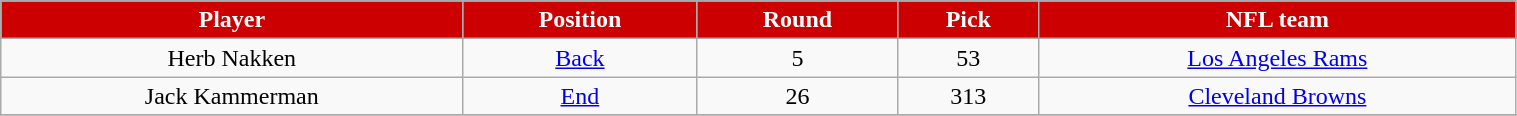<table class="wikitable" width="80%">
<tr align="center" style="background:#CC0000; color:white">
<td><strong>Player</strong></td>
<td><strong>Position</strong></td>
<td><strong>Round</strong></td>
<td><strong>Pick</strong></td>
<td><strong>NFL team</strong></td>
</tr>
<tr align="center">
<td>Herb Nakken</td>
<td><a href='#'>Back</a></td>
<td>5</td>
<td>53</td>
<td><a href='#'>Los Angeles Rams</a></td>
</tr>
<tr align="center">
<td>Jack Kammerman</td>
<td><a href='#'>End</a></td>
<td>26</td>
<td>313</td>
<td><a href='#'>Cleveland Browns</a></td>
</tr>
<tr align="center">
</tr>
</table>
